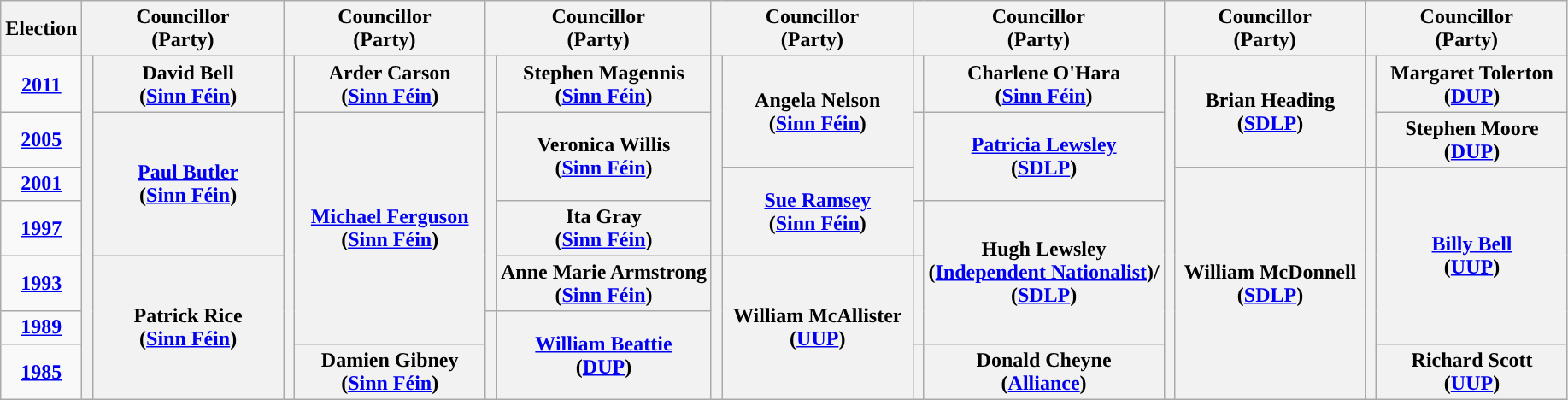<table class="wikitable" style="text-align:center">
<tr>
<th scope="col" width="50">Election</th>
<th scope="col" width="150" colspan = "2">Councillor<br> (Party)</th>
<th scope="col" width="150" colspan = "2">Councillor<br> (Party)</th>
<th scope="col" width="150" colspan = "2">Councillor<br> (Party)</th>
<th scope="col" width="150" colspan = "2">Councillor<br> (Party)</th>
<th scope="col" width="150" colspan = "2">Councillor<br> (Party)</th>
<th scope="col" width="150" colspan = "2">Councillor<br> (Party)</th>
<th scope="col" width="150" colspan = "2">Councillor<br> (Party)</th>
</tr>
<tr>
<td><strong><a href='#'>2011</a></strong></td>
<th rowspan="7" width="1" style="background-color: "></th>
<th rowspan = "1">David Bell <br> (<a href='#'>Sinn Féin</a>)</th>
<th rowspan="7" width="1" style="background-color: "></th>
<th rowspan = "1">Arder Carson <br> (<a href='#'>Sinn Féin</a>)</th>
<th rowspan="5" width="1" style="background-color: "></th>
<th rowspan = "1">Stephen Magennis <br> (<a href='#'>Sinn Féin</a>)</th>
<th rowspan="4" width="1" style="background-color: "></th>
<th rowspan = "2">Angela Nelson <br> (<a href='#'>Sinn Féin</a>)</th>
<th rowspan="1" width="1" style="background-color: "></th>
<th rowspan = "1">Charlene O'Hara <br> (<a href='#'>Sinn Féin</a>)</th>
<th rowspan="7" width="1" style="background-color: "></th>
<th rowspan = "2">Brian Heading <br> (<a href='#'>SDLP</a>)</th>
<th rowspan="2" width="1" style="background-color: "></th>
<th rowspan = "1">Margaret Tolerton <br> (<a href='#'>DUP</a>)</th>
</tr>
<tr>
<td><strong><a href='#'>2005</a></strong></td>
<th rowspan = "3"><a href='#'>Paul Butler</a> <br> (<a href='#'>Sinn Féin</a>)</th>
<th rowspan = "5"><a href='#'>Michael Ferguson</a> <br> (<a href='#'>Sinn Féin</a>)</th>
<th rowspan = "2">Veronica Willis <br> (<a href='#'>Sinn Féin</a>)</th>
<th rowspan="2" width="1" style="background-color: "></th>
<th rowspan = "2"><a href='#'>Patricia Lewsley</a> <br> (<a href='#'>SDLP</a>)</th>
<th rowspan = "1">Stephen Moore <br> (<a href='#'>DUP</a>)</th>
</tr>
<tr>
<td><strong><a href='#'>2001</a></strong></td>
<th rowspan = "2"><a href='#'>Sue Ramsey</a> <br> (<a href='#'>Sinn Féin</a>)</th>
<th rowspan = "5">William McDonnell <br> (<a href='#'>SDLP</a>)</th>
<th rowspan="5" width="1" style="background-color: "></th>
<th rowspan = "4"><a href='#'>Billy Bell</a> <br> (<a href='#'>UUP</a>)</th>
</tr>
<tr>
<td><strong><a href='#'>1997</a></strong></td>
<th rowspan = "1">Ita Gray <br> (<a href='#'>Sinn Féin</a>)</th>
<th rowspan="1" width="1" style="background-color: "></th>
<th rowspan = "3">Hugh Lewsley <br> (<a href='#'>Independent Nationalist</a>)/ <br> (<a href='#'>SDLP</a>)</th>
</tr>
<tr>
<td><strong><a href='#'>1993</a></strong></td>
<th rowspan = "3">Patrick Rice <br> (<a href='#'>Sinn Féin</a>)</th>
<th rowspan = "1">Anne Marie Armstrong <br> (<a href='#'>Sinn Féin</a>)</th>
<th rowspan="3" width="1" style="background-color: "></th>
<th rowspan = "3">William McAllister <br> (<a href='#'>UUP</a>)</th>
<th rowspan="2" width="1" style="background-color: "></th>
</tr>
<tr>
<td><strong><a href='#'>1989</a></strong></td>
<th rowspan="2" width="1" style="background-color: "></th>
<th rowspan = "2"><a href='#'>William Beattie</a> <br> (<a href='#'>DUP</a>)</th>
</tr>
<tr>
<td><strong><a href='#'>1985</a></strong></td>
<th rowspan = "1">Damien Gibney <br> (<a href='#'>Sinn Féin</a>)</th>
<th rowspan="1" width="1" style="background-color: "></th>
<th rowspan = "1">Donald Cheyne <br> (<a href='#'>Alliance</a>)</th>
<th rowspan = "1">Richard Scott <br> (<a href='#'>UUP</a>)</th>
</tr>
</table>
